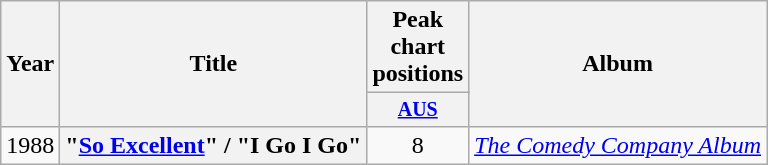<table class="wikitable plainrowheaders" style="text-align:center;">
<tr>
<th rowspan="2">Year</th>
<th rowspan="2">Title</th>
<th colspan="1">Peak chart positions</th>
<th rowspan="2">Album</th>
</tr>
<tr style="font-size:smaller;">
<th style="width:40px;"><a href='#'>AUS</a><br></th>
</tr>
<tr>
<td>1988</td>
<th scope="row">"<a href='#'>So Excellent</a>" / "I Go I Go"</th>
<td>8</td>
<td><em><a href='#'>The Comedy Company Album</a></em></td>
</tr>
</table>
